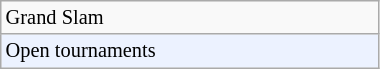<table class=wikitable style=font-size:85%;width:20%>
<tr>
<td>Grand Slam</td>
</tr>
<tr bgcolor=#ECF2FF>
<td>Open tournaments</td>
</tr>
</table>
